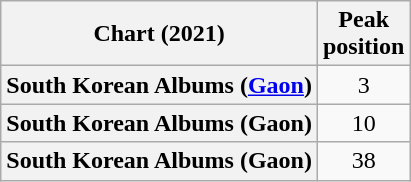<table class="wikitable plainrowheaders" style="text-align:center">
<tr>
<th scope="col">Chart (2021)</th>
<th scope="col">Peak<br>position</th>
</tr>
<tr>
<th scope="row">South Korean Albums (<a href='#'>Gaon</a>)</th>
<td>3</td>
</tr>
<tr>
<th scope="row">South Korean Albums (Gaon)<br></th>
<td>10</td>
</tr>
<tr>
<th scope="row">South Korean Albums (Gaon)<br></th>
<td>38</td>
</tr>
</table>
